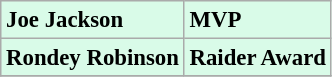<table class="wikitable" style="background:#d9fbe8; font-size:95%;">
<tr>
<td><strong>Joe Jackson</strong></td>
<td><strong>MVP</strong></td>
</tr>
<tr>
<td><strong>Rondey Robinson</strong></td>
<td><strong>Raider Award</strong></td>
</tr>
<tr>
</tr>
</table>
